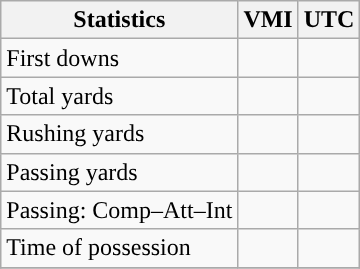<table class="wikitable" style="float: left;">
<tr>
<th>Statistics</th>
<th>VMI</th>
<th>UTC</th>
</tr>
<tr>
<td>First downs</td>
<td></td>
<td></td>
</tr>
<tr>
<td>Total yards</td>
<td></td>
<td></td>
</tr>
<tr>
<td>Rushing yards</td>
<td></td>
<td></td>
</tr>
<tr>
<td>Passing yards</td>
<td></td>
<td></td>
</tr>
<tr>
<td>Passing: Comp–Att–Int</td>
<td></td>
<td></td>
</tr>
<tr>
<td>Time of possession</td>
<td></td>
<td></td>
</tr>
<tr>
</tr>
</table>
